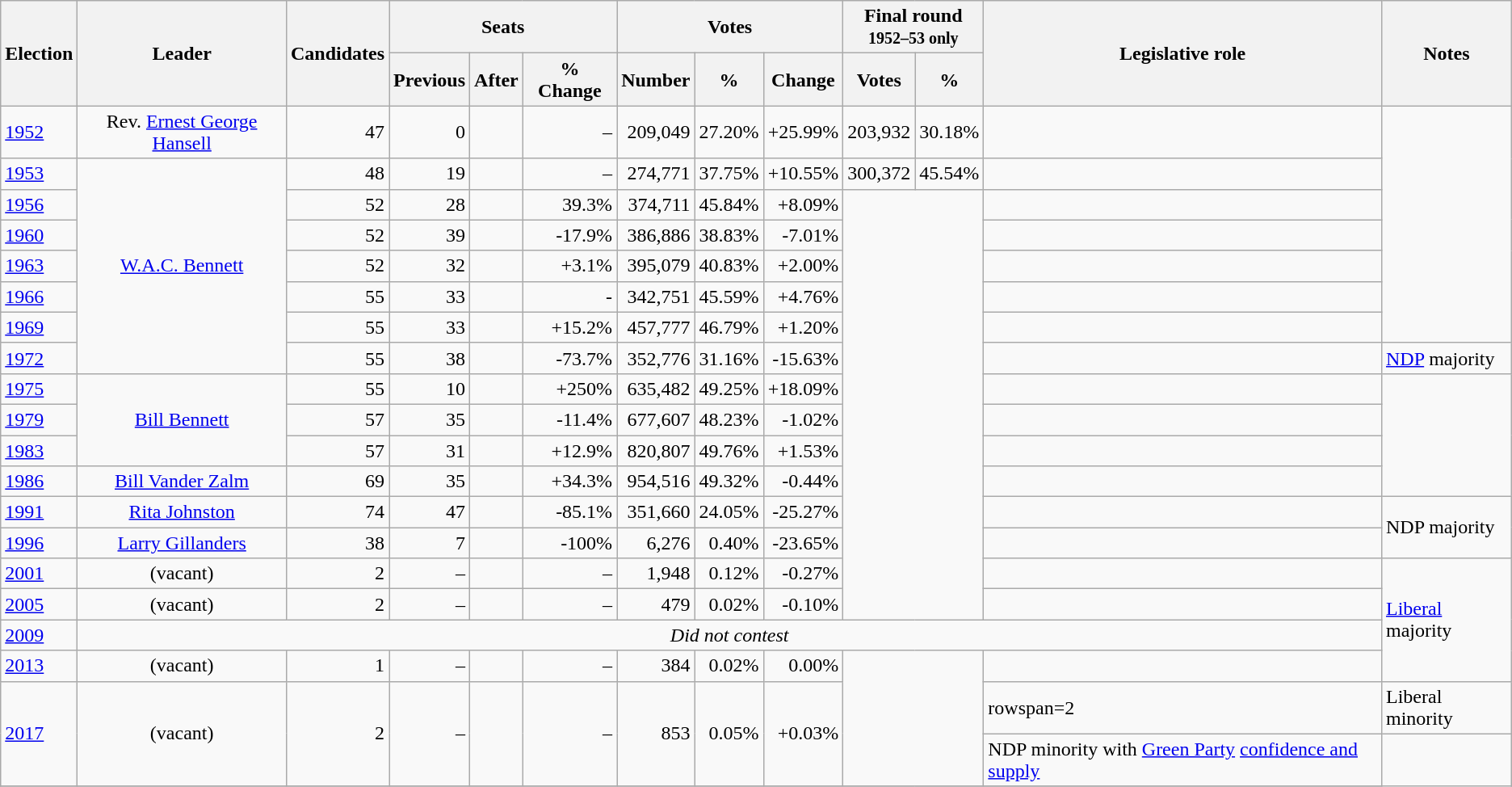<table class="wikitable">
<tr>
<th rowspan="2">Election</th>
<th rowspan="2">Leader</th>
<th rowspan="2">Candidates</th>
<th colspan="3">Seats</th>
<th colspan="3">Votes</th>
<th colspan="2"><strong>Final round</strong><br><small>1952–53 only</small></th>
<th rowspan="2">Legislative role</th>
<th rowspan="2">Notes</th>
</tr>
<tr>
<th>Previous</th>
<th>After</th>
<th>% Change</th>
<th>Number</th>
<th>%</th>
<th>Change</th>
<th>Votes</th>
<th>%</th>
</tr>
<tr>
<td><a href='#'>1952</a></td>
<td align="center">Rev. <a href='#'>Ernest George Hansell</a></td>
<td align="right">47</td>
<td align="right">0</td>
<td></td>
<td align="right">–</td>
<td align="right">209,049</td>
<td align="right">27.20%</td>
<td align="right">+25.99%</td>
<td align="right">203,932</td>
<td align="right">30.18%</td>
<td></td>
<td rowspan=7></td>
</tr>
<tr>
<td><a href='#'>1953</a></td>
<td align="center" rowspan=7><a href='#'>W.A.C. Bennett</a></td>
<td align="right">48</td>
<td align="right">19</td>
<td></td>
<td align="right">–</td>
<td align="right">274,771</td>
<td align="right">37.75%</td>
<td align="right">+10.55%</td>
<td align="right">300,372</td>
<td align="right">45.54%</td>
<td></td>
</tr>
<tr>
<td><a href='#'>1956</a></td>
<td align="right">52</td>
<td align="right">28</td>
<td></td>
<td align="right">39.3%</td>
<td align="right">374,711</td>
<td align="right">45.84%</td>
<td align="right">+8.09%</td>
<td rowspan=14 colspan=2></td>
<td></td>
</tr>
<tr>
<td><a href='#'>1960</a></td>
<td align="right">52</td>
<td align="right">39</td>
<td></td>
<td align="right">-17.9%</td>
<td align="right">386,886</td>
<td align="right">38.83%</td>
<td align="right">-7.01%</td>
<td></td>
</tr>
<tr>
<td><a href='#'>1963</a></td>
<td align="right">52</td>
<td align="right">32</td>
<td></td>
<td align="right">+3.1%</td>
<td align="right">395,079</td>
<td align="right">40.83%</td>
<td align="right">+2.00%</td>
<td></td>
</tr>
<tr>
<td><a href='#'>1966</a></td>
<td align="right">55</td>
<td align="right">33</td>
<td></td>
<td align="right">-</td>
<td align="right">342,751</td>
<td align="right">45.59%</td>
<td align="right">+4.76%</td>
<td></td>
</tr>
<tr>
<td><a href='#'>1969</a></td>
<td align="right">55</td>
<td align="right">33</td>
<td></td>
<td align="right">+15.2%</td>
<td align="right">457,777</td>
<td align="right">46.79%</td>
<td align="right">+1.20%</td>
<td></td>
</tr>
<tr>
<td><a href='#'>1972</a></td>
<td align="right">55</td>
<td align="right">38</td>
<td></td>
<td align="right">-73.7%</td>
<td align="right">352,776</td>
<td align="right">31.16%</td>
<td align="right">-15.63%</td>
<td></td>
<td><a href='#'>NDP</a> majority</td>
</tr>
<tr>
<td><a href='#'>1975</a></td>
<td align="center" rowspan=3><a href='#'>Bill Bennett</a></td>
<td align="right">55</td>
<td align="right">10</td>
<td></td>
<td align="right">+250%</td>
<td align="right">635,482</td>
<td align="right">49.25%</td>
<td align="right">+18.09%</td>
<td></td>
</tr>
<tr>
<td><a href='#'>1979</a></td>
<td align="right">57</td>
<td align="right">35</td>
<td></td>
<td align="right">-11.4%</td>
<td align="right">677,607</td>
<td align="right">48.23%</td>
<td align="right">-1.02%</td>
<td></td>
</tr>
<tr>
<td><a href='#'>1983</a></td>
<td align="right">57</td>
<td align="right">31</td>
<td></td>
<td align="right">+12.9%</td>
<td align="right">820,807</td>
<td align="right">49.76%</td>
<td align="right">+1.53%</td>
<td></td>
</tr>
<tr>
<td><a href='#'>1986</a></td>
<td align="center"><a href='#'>Bill Vander Zalm</a></td>
<td align="right">69</td>
<td align="right">35</td>
<td></td>
<td align="right">+34.3%</td>
<td align="right">954,516</td>
<td align="right">49.32%</td>
<td align="right">-0.44%</td>
<td></td>
</tr>
<tr>
<td><a href='#'>1991</a></td>
<td align="center"><a href='#'>Rita Johnston</a></td>
<td align="right">74</td>
<td align="right">47</td>
<td></td>
<td align="right">-85.1%</td>
<td align="right">351,660</td>
<td align="right">24.05%</td>
<td align="right">-25.27%</td>
<td></td>
<td rowspan=2>NDP majority</td>
</tr>
<tr>
<td><a href='#'>1996</a></td>
<td align="center"><a href='#'>Larry Gillanders</a></td>
<td align="right">38</td>
<td align="right">7</td>
<td></td>
<td align="right">-100%</td>
<td align="right">6,276</td>
<td align="right">0.40%</td>
<td align="right">-23.65%</td>
<td></td>
</tr>
<tr>
<td><a href='#'>2001</a></td>
<td align="center">(vacant)</td>
<td align="right">2</td>
<td align="right">–</td>
<td></td>
<td align="right">–</td>
<td align="right">1,948</td>
<td align="right">0.12%</td>
<td align="right">-0.27%</td>
<td></td>
<td rowspan=4><a href='#'>Liberal</a> majority</td>
</tr>
<tr>
<td><a href='#'>2005</a></td>
<td align="center">(vacant)</td>
<td align="right">2</td>
<td align="right">–</td>
<td></td>
<td align="right">–</td>
<td align="right">479</td>
<td align="right">0.02%</td>
<td align="right">-0.10%</td>
<td></td>
</tr>
<tr>
<td><a href='#'>2009</a></td>
<td colspan=11 align="center"><em>Did not contest</em></td>
</tr>
<tr>
<td><a href='#'>2013</a></td>
<td align="center">(vacant)</td>
<td align="right">1</td>
<td align="right">–</td>
<td></td>
<td align="right">–</td>
<td align="right">384</td>
<td align="right">0.02%</td>
<td align="right">0.00%</td>
<td rowspan=3 colspan=2></td>
<td></td>
</tr>
<tr>
<td rowspan=2><a href='#'>2017</a></td>
<td rowspan=2 align="center">(vacant)</td>
<td rowspan=2 align="right">2</td>
<td rowspan=2 align="right">–</td>
<td rowspan=2></td>
<td rowspan=2 align="right">–</td>
<td rowspan=2 align="right">853</td>
<td rowspan=2 align="right">0.05%</td>
<td rowspan=2 align="right">+0.03%</td>
<td>rowspan=2 </td>
<td>Liberal minority</td>
</tr>
<tr>
<td>NDP minority with <a href='#'>Green Party</a> <a href='#'>confidence and supply</a></td>
</tr>
<tr>
</tr>
</table>
